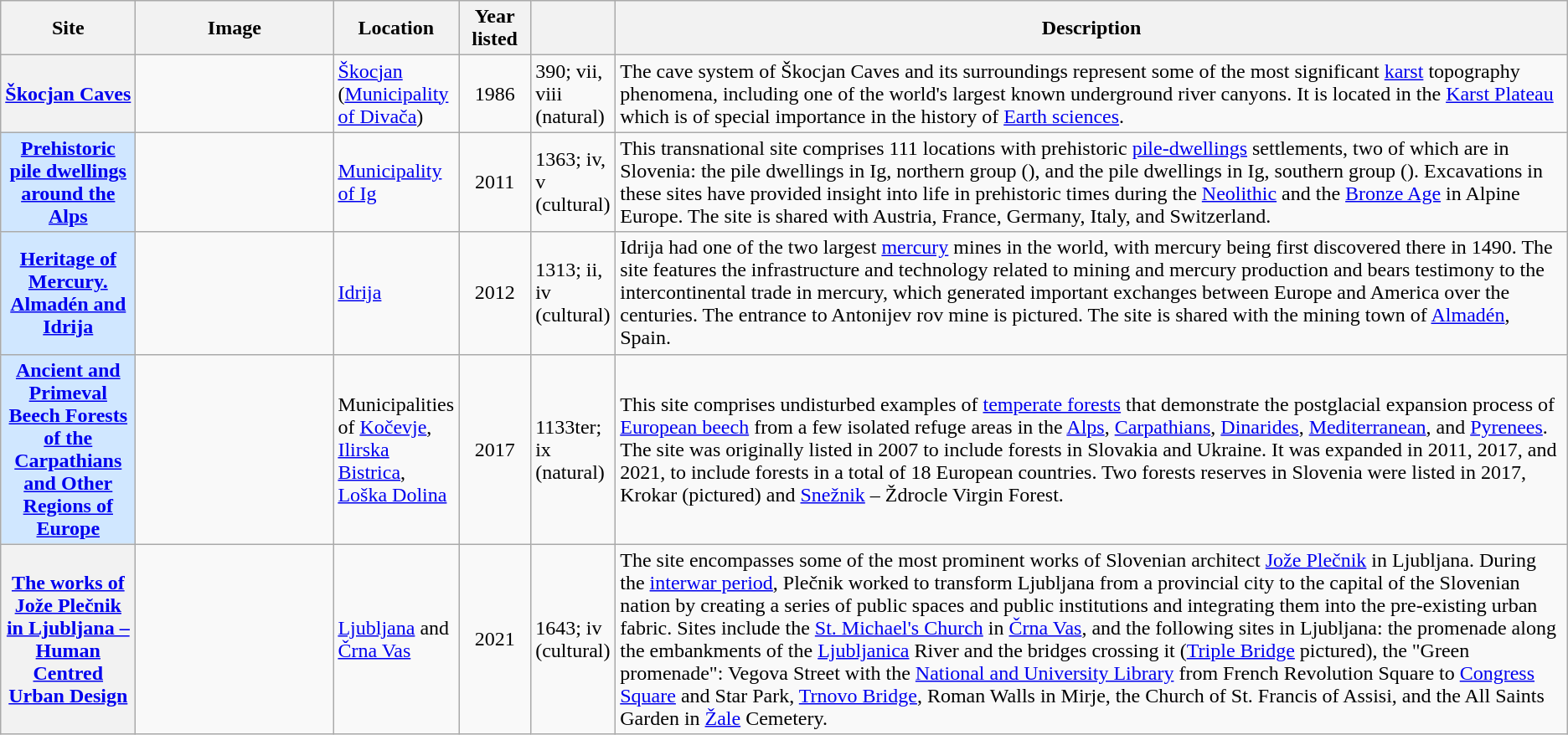<table class="wikitable sortable plainrowheaders">
<tr>
<th style="width:100px;" scope="col">Site</th>
<th class="unsortable" style="width:150px;" scope="col">Image</th>
<th style="width:80px;" scope="col">Location</th>
<th style="width:50px;" scope="col">Year listed</th>
<th style="width:60px;" scope="col" data-sort-type="number"></th>
<th scope="col" class="unsortable">Description</th>
</tr>
<tr>
<th scope="row"><a href='#'>Škocjan Caves</a></th>
<td></td>
<td><a href='#'>Škocjan</a> (<a href='#'>Municipality of Divača</a>)</td>
<td align=center>1986</td>
<td>390; vii, viii (natural)</td>
<td>The cave system of Škocjan Caves and its surroundings represent some of the most significant <a href='#'>karst</a> topography phenomena, including one of the world's largest known underground river canyons. It is located in the <a href='#'>Karst Plateau</a> which is of special importance in the history of <a href='#'>Earth sciences</a>.</td>
</tr>
<tr>
<th scope="row" style="background:#D0E7FF;"><a href='#'>Prehistoric pile dwellings around the Alps</a></th>
<td></td>
<td><a href='#'>Municipality of Ig</a></td>
<td align=center>2011</td>
<td>1363; iv, v (cultural)</td>
<td>This transnational site comprises 111 locations with prehistoric <a href='#'>pile-dwellings</a> settlements, two of which are in Slovenia: the pile dwellings in Ig, northern group (), and the pile dwellings in Ig, southern group (). Excavations in these sites have provided insight into life in prehistoric times during the <a href='#'>Neolithic</a> and the <a href='#'>Bronze Age</a> in Alpine Europe. The site is shared with Austria, France, Germany, Italy, and Switzerland.</td>
</tr>
<tr>
<th scope="row" style="background:#D0E7FF;"><a href='#'>Heritage of Mercury. Almadén and Idrija</a></th>
<td></td>
<td><a href='#'>Idrija</a></td>
<td align=center>2012</td>
<td>1313; ii, iv (cultural)</td>
<td>Idrija had one of the two largest <a href='#'>mercury</a> mines in the world, with mercury being first discovered there in 1490. The site features the infrastructure and technology related to mining and mercury production and bears testimony to the intercontinental trade in mercury, which generated important exchanges between Europe and America over the centuries. The entrance to Antonijev rov mine is pictured. The site is shared with the mining town of <a href='#'>Almadén</a>, Spain.</td>
</tr>
<tr>
<th scope="row" style="background:#D0E7FF;"><a href='#'>Ancient and Primeval Beech Forests of the Carpathians and Other Regions of Europe</a></th>
<td></td>
<td>Municipalities of <a href='#'>Kočevje</a>, <a href='#'>Ilirska Bistrica</a>, <a href='#'>Loška Dolina</a></td>
<td align=center>2017</td>
<td>1133ter; ix (natural)</td>
<td>This site comprises undisturbed examples of <a href='#'>temperate forests</a> that demonstrate the postglacial expansion process of <a href='#'>European beech</a> from a few isolated refuge areas in the <a href='#'>Alps</a>, <a href='#'>Carpathians</a>, <a href='#'>Dinarides</a>, <a href='#'>Mediterranean</a>, and <a href='#'>Pyrenees</a>. The site was originally listed in 2007 to include forests in Slovakia and Ukraine. It was expanded in 2011, 2017, and 2021, to include forests in a total of 18 European countries. Two forests reserves in Slovenia were listed in 2017, Krokar (pictured) and <a href='#'>Snežnik</a> – Ždrocle Virgin Forest.</td>
</tr>
<tr>
<th scope="row"><a href='#'>The works of Jože Plečnik in Ljubljana – Human Centred Urban Design</a></th>
<td></td>
<td><a href='#'>Ljubljana</a> and <a href='#'>Črna Vas</a></td>
<td align=center>2021</td>
<td>1643; iv (cultural)</td>
<td>The site encompasses some of the most prominent works of  Slovenian architect <a href='#'>Jože Plečnik</a> in Ljubljana. During the <a href='#'>interwar period</a>, Plečnik worked to transform Ljubljana from a provincial city to the capital of the Slovenian nation by creating a series of public spaces and public institutions and integrating them into the pre-existing urban fabric. Sites include the <a href='#'>St. Michael's Church</a> in <a href='#'>Črna Vas</a>, and the following sites in Ljubljana: the promenade along the embankments of the <a href='#'>Ljubljanica</a> River and the bridges crossing it (<a href='#'>Triple Bridge</a> pictured), the "Green promenade":  Vegova Street with the <a href='#'>National and University Library</a> from French Revolution Square to <a href='#'>Congress Square</a> and Star Park, <a href='#'>Trnovo Bridge</a>, Roman Walls in Mirje, the Church of St. Francis of Assisi, and the All Saints Garden in <a href='#'>Žale</a> Cemetery.</td>
</tr>
</table>
